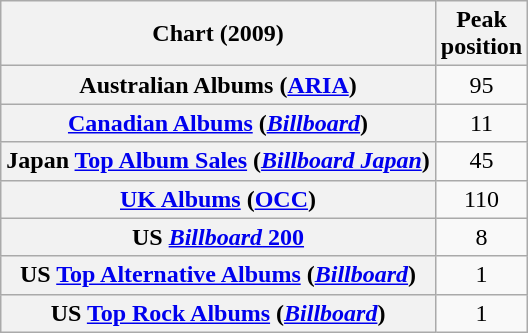<table class="wikitable sortable plainrowheaders" style="text-align:center">
<tr>
<th>Chart (2009)</th>
<th>Peak<br>position</th>
</tr>
<tr>
<th scope="row">Australian Albums (<a href='#'>ARIA</a>)</th>
<td>95</td>
</tr>
<tr>
<th scope="row"><a href='#'>Canadian Albums</a> (<em><a href='#'>Billboard</a></em>)</th>
<td>11</td>
</tr>
<tr>
<th scope="row">Japan <a href='#'>Top Album Sales</a> (<em><a href='#'>Billboard Japan</a></em>)</th>
<td>45</td>
</tr>
<tr>
<th scope="row"><a href='#'>UK Albums</a> (<a href='#'>OCC</a>)</th>
<td>110</td>
</tr>
<tr>
<th scope="row">US <a href='#'><em>Billboard</em> 200</a></th>
<td>8</td>
</tr>
<tr>
<th scope="row">US <a href='#'>Top Alternative Albums</a> (<em><a href='#'>Billboard</a></em>)</th>
<td>1</td>
</tr>
<tr>
<th scope="row">US <a href='#'>Top Rock Albums</a> (<em><a href='#'>Billboard</a></em>)</th>
<td>1</td>
</tr>
</table>
